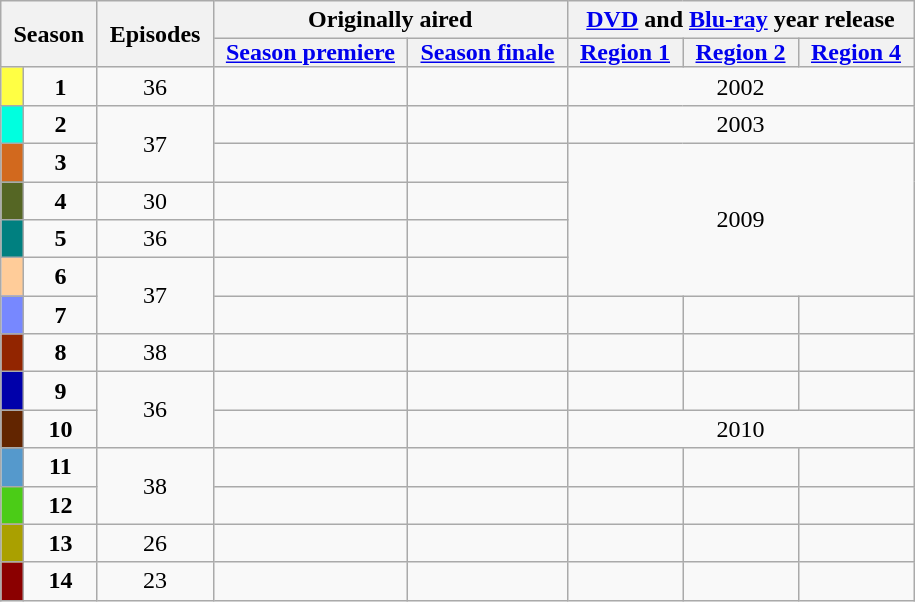<table class="wikitable" style="text-align:center">
<tr>
<th style="padding:0 8px;" colspan="2" rowspan="2">Season</th>
<th style="padding:0 8px;" rowspan="2">Episodes</th>
<th colspan="2">Originally aired</th>
<th colspan="3"><a href='#'>DVD</a> and <a href='#'>Blu-ray</a> year release</th>
</tr>
<tr>
<th style="padding:0 8px;"><a href='#'>Season premiere</a></th>
<th style="padding:0 8px;"><a href='#'>Season finale</a></th>
<th style="padding:0 8px;"><a href='#'>Region 1</a></th>
<th style="padding:0 8px;"><a href='#'>Region 2</a></th>
<th style="padding:0 8px;"><a href='#'>Region 4</a></th>
</tr>
<tr>
<td bgcolor="#FFFF44"></td>
<td><strong>1</strong></td>
<td>36</td>
<td></td>
<td></td>
<td colspan="3">2002</td>
</tr>
<tr>
<td bgcolor="#00FFDF"></td>
<td><strong>2</strong></td>
<td rowspan="2">37</td>
<td></td>
<td></td>
<td colspan="3">2003</td>
</tr>
<tr>
<td bgcolor="#d2691e"></td>
<td><strong>3</strong></td>
<td></td>
<td></td>
<td colspan="3" rowspan="4">2009</td>
</tr>
<tr>
<td bgcolor="#556624"></td>
<td><strong>4</strong></td>
<td>30</td>
<td></td>
<td></td>
</tr>
<tr>
<td bgcolor="#008080"></td>
<td><strong>5</strong></td>
<td>36</td>
<td></td>
<td></td>
</tr>
<tr>
<td bgcolor="#FFcc99"></td>
<td><strong>6</strong></td>
<td rowspan="2">37</td>
<td></td>
<td></td>
</tr>
<tr>
<td bgcolor="#7788FF"></td>
<td><strong>7</strong></td>
<td></td>
<td></td>
<td></td>
<td></td>
<td></td>
</tr>
<tr>
<td bgcolor="#922500"></td>
<td><strong>8</strong></td>
<td>38</td>
<td></td>
<td></td>
<td></td>
<td></td>
<td></td>
</tr>
<tr>
<td bgcolor="#0000aa"></td>
<td><strong>9</strong></td>
<td rowspan="2">36</td>
<td></td>
<td></td>
<td></td>
<td></td>
<td></td>
</tr>
<tr>
<td bgcolor="#622500"></td>
<td><strong>10</strong></td>
<td></td>
<td></td>
<td colspan="3">2010</td>
</tr>
<tr>
<td bgcolor="#5599cc"></td>
<td><strong>11</strong></td>
<td rowspan="2">38</td>
<td></td>
<td></td>
<td></td>
<td></td>
<td></td>
</tr>
<tr>
<td bgcolor="#4BCC17"></td>
<td><strong>12</strong></td>
<td></td>
<td></td>
<td></td>
<td></td>
<td></td>
</tr>
<tr>
<td bgcolor="#AAA000"></td>
<td><strong>13</strong></td>
<td>26</td>
<td></td>
<td></td>
<td></td>
<td></td>
<td></td>
</tr>
<tr>
<td bgcolor="#8B0000"></td>
<td><strong>14</strong></td>
<td>23</td>
<td></td>
<td></td>
<td></td>
<td></td>
<td></td>
</tr>
</table>
